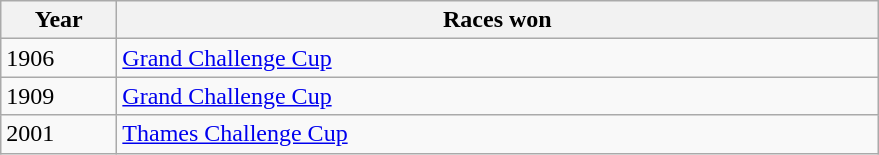<table class="wikitable">
<tr>
<th width=70>Year</th>
<th width=500>Races won</th>
</tr>
<tr>
<td>1906</td>
<td><a href='#'>Grand Challenge Cup</a></td>
</tr>
<tr>
<td>1909</td>
<td><a href='#'>Grand Challenge Cup</a></td>
</tr>
<tr>
<td>2001</td>
<td><a href='#'>Thames Challenge Cup</a></td>
</tr>
</table>
